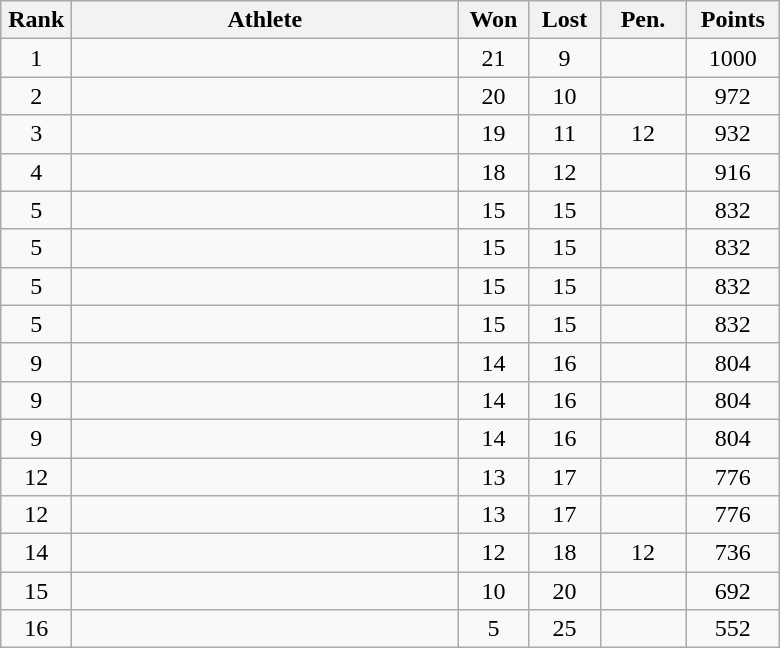<table class=wikitable style="text-align:center">
<tr>
<th width=40>Rank</th>
<th width=250>Athlete</th>
<th width=40>Won</th>
<th width=40>Lost</th>
<th width=50>Pen.</th>
<th width=55>Points</th>
</tr>
<tr>
<td>1</td>
<td align=left></td>
<td>21</td>
<td>9</td>
<td></td>
<td>1000</td>
</tr>
<tr>
<td>2</td>
<td align=left></td>
<td>20</td>
<td>10</td>
<td></td>
<td>972</td>
</tr>
<tr>
<td>3</td>
<td align=left></td>
<td>19</td>
<td>11</td>
<td>12</td>
<td>932</td>
</tr>
<tr>
<td>4</td>
<td align=left></td>
<td>18</td>
<td>12</td>
<td></td>
<td>916</td>
</tr>
<tr>
<td>5</td>
<td align=left></td>
<td>15</td>
<td>15</td>
<td></td>
<td>832</td>
</tr>
<tr>
<td>5</td>
<td align=left></td>
<td>15</td>
<td>15</td>
<td></td>
<td>832</td>
</tr>
<tr>
<td>5</td>
<td align=left></td>
<td>15</td>
<td>15</td>
<td></td>
<td>832</td>
</tr>
<tr>
<td>5</td>
<td align=left></td>
<td>15</td>
<td>15</td>
<td></td>
<td>832</td>
</tr>
<tr>
<td>9</td>
<td align=left></td>
<td>14</td>
<td>16</td>
<td></td>
<td>804</td>
</tr>
<tr>
<td>9</td>
<td align=left></td>
<td>14</td>
<td>16</td>
<td></td>
<td>804</td>
</tr>
<tr>
<td>9</td>
<td align=left></td>
<td>14</td>
<td>16</td>
<td></td>
<td>804</td>
</tr>
<tr>
<td>12</td>
<td align=left></td>
<td>13</td>
<td>17</td>
<td></td>
<td>776</td>
</tr>
<tr>
<td>12</td>
<td align=left></td>
<td>13</td>
<td>17</td>
<td></td>
<td>776</td>
</tr>
<tr>
<td>14</td>
<td align=left></td>
<td>12</td>
<td>18</td>
<td>12</td>
<td>736</td>
</tr>
<tr>
<td>15</td>
<td align=left></td>
<td>10</td>
<td>20</td>
<td></td>
<td>692</td>
</tr>
<tr>
<td>16</td>
<td align=left></td>
<td>5</td>
<td>25</td>
<td></td>
<td>552</td>
</tr>
</table>
